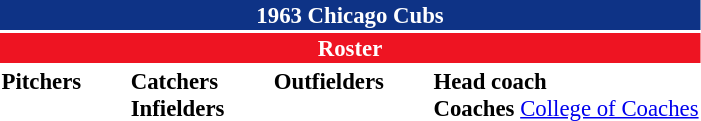<table class="toccolours" style="font-size: 95%;">
<tr>
<th colspan="10" style="background-color: #0e3386; color: white; text-align: center;">1963 Chicago Cubs</th>
</tr>
<tr>
<td colspan="10" style="background-color: #EE1422; color: white; text-align: center;"><strong>Roster</strong></td>
</tr>
<tr>
<td valign="top"><strong>Pitchers</strong><br>













</td>
<td width="25px"></td>
<td valign="top"><strong>Catchers</strong><br>



<strong>Infielders</strong>










</td>
<td width="25px"></td>
<td valign="top"><strong>Outfielders</strong><br>




</td>
<td width="25px"></td>
<td valign="top"><strong>Head coach</strong><br>
<strong>Coaches</strong>
<a href='#'>College of Coaches</a></td>
</tr>
<tr>
</tr>
</table>
